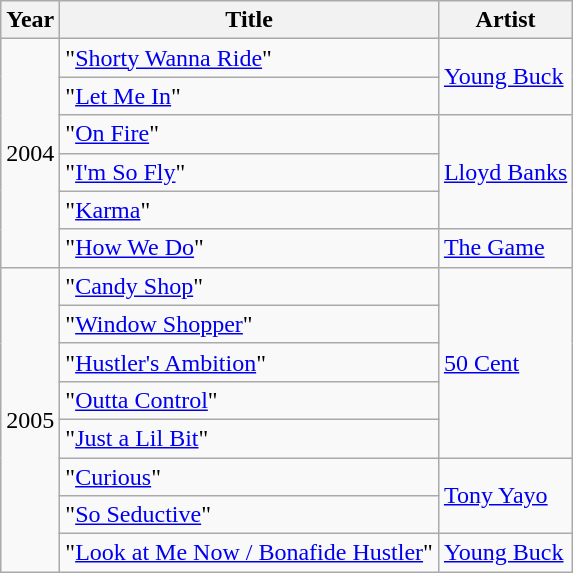<table class="wikitable">
<tr>
<th>Year</th>
<th>Title</th>
<th>Artist</th>
</tr>
<tr>
<td rowspan="6">2004</td>
<td>"<a href='#'>Shorty Wanna Ride</a>"</td>
<td rowspan="2"><a href='#'>Young Buck</a></td>
</tr>
<tr>
<td>"<a href='#'>Let Me In</a>"</td>
</tr>
<tr>
<td>"<a href='#'>On Fire</a>"</td>
<td rowspan="3"><a href='#'>Lloyd Banks</a></td>
</tr>
<tr>
<td>"<a href='#'>I'm So Fly</a>"</td>
</tr>
<tr>
<td>"<a href='#'>Karma</a>"</td>
</tr>
<tr>
<td>"<a href='#'>How We Do</a>"</td>
<td><a href='#'>The Game</a></td>
</tr>
<tr>
<td rowspan="8">2005</td>
<td>"<a href='#'>Candy Shop</a>"</td>
<td rowspan="5"><a href='#'>50 Cent</a></td>
</tr>
<tr>
<td>"<a href='#'>Window Shopper</a>"</td>
</tr>
<tr>
<td>"<a href='#'>Hustler's Ambition</a>"</td>
</tr>
<tr>
<td>"<a href='#'>Outta Control</a>"</td>
</tr>
<tr>
<td>"<a href='#'>Just a Lil Bit</a>"</td>
</tr>
<tr>
<td>"<a href='#'>Curious</a>"</td>
<td rowspan="2"><a href='#'>Tony Yayo</a></td>
</tr>
<tr>
<td>"<a href='#'>So Seductive</a>"</td>
</tr>
<tr>
<td>"<a href='#'>Look at Me Now / Bonafide Hustler</a>"</td>
<td><a href='#'>Young Buck</a></td>
</tr>
</table>
